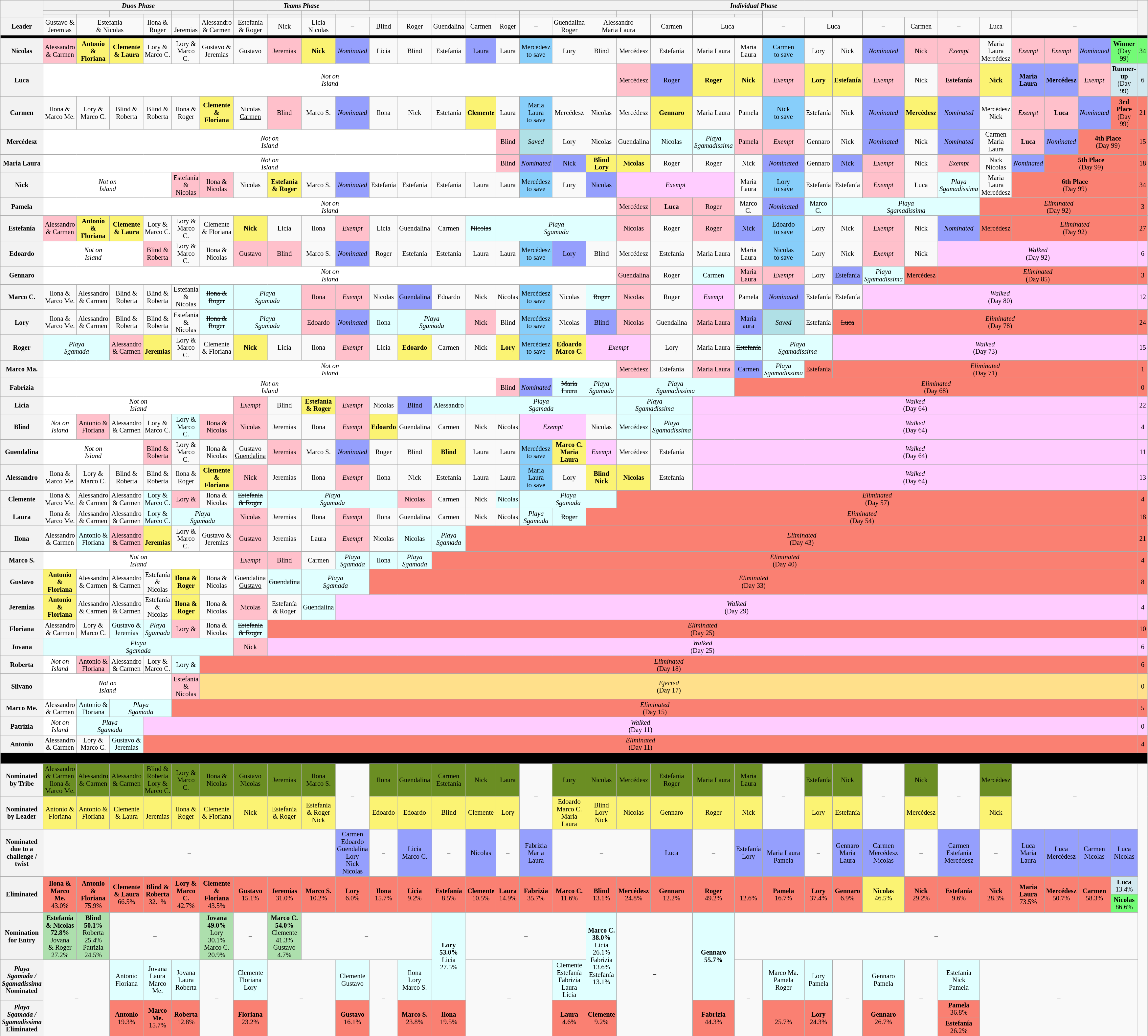<table class="wikitable" style="text-align:center; font-size:85%; line-height:15px;">
<tr>
<th rowspan="3"></th>
<th colspan="6"><em>Duos Phase</em></th>
<th colspan="4"><em>Teams Phase</em></th>
<th colspan="23"><em>Individual Phase</em></th>
<th rowspan="4"></th>
</tr>
<tr>
<th colspan="2" style="width:5%"></th>
<th colspan="2" style="width:5%"></th>
<th colspan="2" style="width:5%"></th>
<th colspan="2" style="width:5%"></th>
<th colspan="3" style="width:5%"></th>
<th colspan="2" style="width:5%"></th>
<th colspan="2" style="width:5%"></th>
<th colspan="3" style="width:5%"></th>
<th colspan="2" style="width:5%"></th>
<th colspan="2" style="width:5%"></th>
<th colspan="2" rowspan="2"></th>
<th rowspan="2" style="width:5%"></th>
<th colspan="2" rowspan="2" style="width:5%"></th>
<th colspan="2" rowspan="2" style="width:5%"></th>
<th colspan="4" rowspan="2" style="width:15%"></th>
</tr>
<tr>
<th></th>
<th></th>
<th></th>
<th></th>
<th></th>
<th></th>
<th></th>
<th></th>
<th></th>
<th colspan="2"></th>
<th></th>
<th></th>
<th></th>
<th></th>
<th colspan="2"></th>
<th></th>
<th></th>
<th></th>
<th></th>
<th></th>
</tr>
<tr>
<th>Leader</th>
<td>Gustavo &<br>Jeremias</td>
<td colspan="2">Estefanía<br>& Nicolas</td>
<td>Ilona &<br>Roger</td>
<td><br>Jeremias</td>
<td>Alessandro<br>& Carmen</td>
<td>Estefanía<br>& Roger</td>
<td>Nick</td>
<td>Licia<br>Nicolas</td>
<td>–</td>
<td>Blind</td>
<td>Roger</td>
<td>Guendalina</td>
<td>Carmen</td>
<td>Roger</td>
<td>–</td>
<td>Guendalina<br>Roger</td>
<td colspan="2">Alessandro<br>Maria Laura</td>
<td>Carmen</td>
<td colspan="2">Luca</td>
<td>–</td>
<td colspan="2">Luca</td>
<td>–</td>
<td>Carmen</td>
<td>–</td>
<td>Luca</td>
<td colspan="4">–</td>
</tr>
<tr>
<th colspan="35" style="background:#000;"></th>
</tr>
<tr>
<th>Nicolas</th>
<td style="background:pink;">Alessandro<br>& Carmen</td>
<td style="background:#FBF373;"><strong>Antonio &<br>Floriana</strong></td>
<td style="background:#FBF373;"><strong>Clemente<br>& Laura</strong></td>
<td>Lory &<br>Marco C.</td>
<td>Lory &<br>Marco C.</td>
<td>Gustavo &<br>Jeremias</td>
<td>Gustavo</td>
<td style="background:pink;">Jeremias</td>
<td style="background:#FBF373;"><strong>Nick</strong></td>
<td style="background:#959FFD"><em>Nominated</em></td>
<td>Licia</td>
<td>Blind</td>
<td>Estefanía</td>
<td style="background:#959FFD">Laura</td>
<td>Laura</td>
<td style="background:#87CEFA">Mercédesz<br>to save</td>
<td>Lory</td>
<td>Blind</td>
<td>Mercédesz</td>
<td>Estefanía</td>
<td>Maria Laura</td>
<td>Maria Laura</td>
<td style="background:#87CEFA">Carmen<br>to save</td>
<td>Lory</td>
<td>Nick</td>
<td style="background:#959FFD"><em>Nominated</em></td>
<td style="background:pink;">Nick</td>
<td style="background:pink;"><em>Exempt</em></td>
<td>Maria Laura<br>Mercédesz</td>
<td style="background:pink;"><em>Exempt</em></td>
<td style="background:pink;"><em>Exempt</em></td>
<td style="background:#959FFD"><em>Nominated</em></td>
<td style="background:#73fb76;"><strong>Winner</strong><br>(Day 99)</td>
<td style="background:#73fb76;">34</td>
</tr>
<tr>
<th>Luca</th>
<td colspan="18" style="background:white"><em>Not on<br>Island</em></td>
<td style="background:pink;">Mercédesz</td>
<td style="background:#959FFD">Roger</td>
<td style="background:#FBF373;"><strong>Roger</strong></td>
<td style="background:#FBF373;"><strong>Nick</strong></td>
<td style="background:pink;"><em>Exempt</em></td>
<td style="background:#FBF373;"><strong>Lory</strong></td>
<td style="background:#FBF373;"><strong>Estefanía</strong></td>
<td style="background:pink;"><em>Exempt</em></td>
<td>Nick</td>
<td style="background:pink;"><strong>Estefanía</strong></td>
<td style="background:#FBF373;"><strong>Nick</strong></td>
<td style="background:#959FFD"><strong>Maria Laura</strong></td>
<td style="background:#959FFD"><strong>Mercédesz</strong></td>
<td style="background:pink;"><em>Exempt</em></td>
<td style="background:#d1e8ef;"><strong>Runner-up</strong><br>(Day 99)</td>
<td style="background:#d1e8ef;">6</td>
</tr>
<tr>
<th>Carmen</th>
<td>Ilona &<br>Marco Me.</td>
<td>Lory &<br>Marco C.</td>
<td>Blind &<br>Roberta</td>
<td>Blind &<br>Roberta</td>
<td>Ilona &<br>Roger</td>
<td style="background:#FBF373;"><strong>Clemente<br>& Floriana</strong></td>
<td>Nicolas<br><u>Carmen</u></td>
<td style="background:pink;">Blind</td>
<td>Marco S.</td>
<td style="background:#959FFD"><em>Nominated</em></td>
<td>Ilona</td>
<td>Nick</td>
<td>Estefanía</td>
<td style="background:#FBF373;"><strong>Clemente</strong></td>
<td>Laura</td>
<td style="background:#87CEFA">Maria Laura<br>to save</td>
<td>Mercédesz</td>
<td>Nicolas</td>
<td>Mercédesz</td>
<td style="background:#FBF373;"><strong>Gennaro</strong></td>
<td>Maria Laura</td>
<td>Pamela</td>
<td style="background:#87CEFA">Nick<br>to save</td>
<td>Estefanía</td>
<td>Nick</td>
<td style="background:#959FFD"><em>Nominated</em></td>
<td style="background:#FBF373;"><strong>Mercédesz</strong></td>
<td style="background:#959FFD"><em>Nominated</em></td>
<td>Mercédesz<br>Nick</td>
<td style="background:pink;"><em>Exempt</em></td>
<td style="background:pink;"><strong>Luca</strong></td>
<td style="background:#959FFD"><em>Nominated</em></td>
<td style="background:salmon;"><strong>3rd Place</strong><br>(Day 99)</td>
<td style="background:salmon;">21</td>
</tr>
<tr>
<th>Mercédesz</th>
<td colspan="14" style="background:white"><em>Not on<br>Island</em></td>
<td style="background:pink;">Blind</td>
<td style="background:#B0E0E6"><em>Saved</em></td>
<td>Lory</td>
<td>Nicolas</td>
<td>Guendalina</td>
<td style="background:#E0FFFF;">Nicolas</td>
<td style="background:#E0FFFF;"><em>Playa<br>Sgamadissima</em></td>
<td style="background:pink;">Pamela</td>
<td style="background:pink;"><em>Exempt</em></td>
<td>Gennaro</td>
<td>Nick</td>
<td style="background:#959FFD"><em>Nominated</em></td>
<td>Nick</td>
<td style="background:#959FFD"><em>Nominated</em></td>
<td>Carmen<br>Maria Laura</td>
<td style="background:pink;"><strong>Luca</strong></td>
<td style="background:#959FFD"><em>Nominated</em></td>
<td colspan="2" style="background:salmon;"><strong>4th Place</strong><br>(Day 99)</td>
<td style="background:salmon;">15</td>
</tr>
<tr>
<th>Maria Laura</th>
<td colspan="14" style="background:white"><em>Not on<br>Island</em></td>
<td style="background:pink;">Blind</td>
<td style="background:#959FFD"><em>Nominated</em></td>
<td style="background:#959FFD">Nick</td>
<td style="background:#FBF373;"><strong>Blind<br>Lory</strong></td>
<td style="background:#FBF373;"><strong>Nicolas</strong></td>
<td>Roger</td>
<td>Roger</td>
<td>Nick</td>
<td style="background:#959FFD"><em>Nominated</em></td>
<td>Gennaro</td>
<td style="background:#959FFD">Nick</td>
<td style="background:pink;"><em>Exempt</em></td>
<td>Nick</td>
<td style="background:pink;"><em>Exempt</em></td>
<td>Nick<br>Nicolas</td>
<td style="background:#959FFD"><em>Nominated</em></td>
<td colspan="3" style="background:salmon;"><strong>5th Place</strong><br>(Day 99)</td>
<td style="background:salmon;">18</td>
</tr>
<tr>
<th>Nick</th>
<td colspan="4" style="background:white"><em>Not on<br>Island</em></td>
<td style="background:pink;">Estefanía<br>& Nicolas</td>
<td style="background:pink;">Ilona &<br>Nicolas</td>
<td>Nicolas</td>
<td style="background:#FBF373;"><strong>Estefanía<br>& Roger</strong></td>
<td>Marco S.</td>
<td style="background:#959FFD"><em>Nominated</em></td>
<td>Estefanía</td>
<td>Estefanía</td>
<td>Estefanía</td>
<td>Laura</td>
<td>Laura</td>
<td style="background:#87CEFA">Mercédesz<br>to save</td>
<td>Lory</td>
<td style="background:#959FFD">Nicolas</td>
<td colspan="3" style="background:#fcf;"><em>Exempt</em></td>
<td>Maria Laura</td>
<td style="background:#87CEFA">Lory<br>to save</td>
<td>Estefanía</td>
<td>Estefanía</td>
<td style="background:pink;"><em>Exempt</em></td>
<td>Luca</td>
<td style="background:#E0FFFF;"><em>Playa<br>Sgamadissima</em></td>
<td>Maria Laura<br>Mercédesz</td>
<td colspan="4" style="background:salmon;"><strong>6th Place</strong><br>(Day 99)</td>
<td style="background:salmon;">34</td>
</tr>
<tr>
<th>Pamela</th>
<td colspan="18" style="background:white"><em>Not on<br>Island</em></td>
<td style="background:pink;">Mercédesz</td>
<td style="background:pink;"><strong>Luca</strong></td>
<td style="background:pink;">Roger</td>
<td>Marco C.</td>
<td style="background:#959FFD"><em>Nominated</em></td>
<td style="background:#E0FFFF;">Marco C.</td>
<td colspan="4" style="background:#E0FFFF;"><em>Playa<br>Sgamadissima</em></td>
<td colspan="5" style="background:salmon;"><em>Eliminated</em><br>(Day 92)</td>
<td style="background:salmon;">3</td>
</tr>
<tr>
<th>Estefanía</th>
<td style="background:pink;">Alessandro<br>& Carmen</td>
<td style="background:#FBF373;"><strong>Antonio &<br>Floriana</strong></td>
<td style="background:#FBF373;"><strong>Clemente<br>& Laura</strong></td>
<td>Lory &<br>Marco C.</td>
<td>Lory &<br>Marco C.</td>
<td>Clemente<br>& Floriana</td>
<td style="background:#FBF373;"><strong>Nick</strong></td>
<td>Licia</td>
<td>Ilona</td>
<td style="background:pink;"><em>Exempt</em></td>
<td>Licia</td>
<td>Guendalina</td>
<td>Carmen</td>
<td style="background:#E0FFFF;"><s>Nicolas</s></td>
<td colspan="4" style="background:#E0FFFF;"><em>Playa<br>Sgamada</em></td>
<td style="background:pink;">Nicolas</td>
<td>Roger</td>
<td style="background:pink;">Roger</td>
<td style="background:#959FFD">Nick</td>
<td style="background:#87CEFA">Edoardo<br>to save</td>
<td>Lory</td>
<td>Nick</td>
<td style="background:pink;"><em>Exempt</em></td>
<td>Nick</td>
<td style="background:#959FFD"><em>Nominated</em></td>
<td style="background:salmon;">Mercédesz</td>
<td colspan="4" style="background:salmon;"><em>Eliminated</em><br>(Day 92)</td>
<td style="background:salmon;">27</td>
</tr>
<tr>
<th>Edoardo</th>
<td colspan="3" style="background:white"><em>Not on<br>Island</em></td>
<td style="background:pink;">Blind &<br>Roberta</td>
<td>Lory &<br>Marco C.</td>
<td>Ilona &<br>Nicolas</td>
<td style="background:pink;">Gustavo</td>
<td style="background:pink;">Blind</td>
<td>Marco S.</td>
<td style="background:#959FFD"><em>Nominated</em></td>
<td>Roger</td>
<td>Estefanía</td>
<td>Estefanía</td>
<td>Laura</td>
<td>Laura</td>
<td style="background:#87CEFA">Mercédesz<br>to save</td>
<td style="background:#959FFD">Lory</td>
<td>Blind</td>
<td>Mercédesz</td>
<td>Estefanía</td>
<td>Maria Laura</td>
<td>Maria Laura</td>
<td style="background:#87CEFA">Nicolas<br>to save</td>
<td>Lory</td>
<td>Nick</td>
<td style="background:pink;"><em>Exempt</em></td>
<td>Nick</td>
<td colspan="6" style="background:#fcf;"><em>Walked</em><br>(Day 92)</td>
<td style="background:#fcf;">6</td>
</tr>
<tr>
<th>Gennaro</th>
<td colspan="18" style="background:white"><em>Not on<br>Island</em></td>
<td style="background:pink;">Guendalina</td>
<td>Roger</td>
<td style="background:#E0FFFF;">Carmen</td>
<td style="background:pink;">Maria Laura</td>
<td style="background:pink;"><em>Exempt</em></td>
<td>Lory</td>
<td style="background:#959FFD">Estefanía</td>
<td style="background:#E0FFFF;"><em>Playa<br>Sgamadissima</em></td>
<td style="background:salmon;">Mercédesz</td>
<td colspan="6" style="background:salmon;"><em>Eliminated</em><br>(Day 85)</td>
<td style="background:salmon;">3</td>
</tr>
<tr>
<th>Marco C.</th>
<td>Ilona &<br>Marco Me.</td>
<td>Alessandro<br>& Carmen</td>
<td>Blind &<br>Roberta</td>
<td>Blind &<br>Roberta</td>
<td>Estefanía<br>& Nicolas</td>
<td style="background:#E0FFFF;"><s>Ilona &<br>Roger</s></td>
<td colspan="2" style="background:#E0FFFF;"><em>Playa<br>Sgamada</em></td>
<td style="background:pink;">Ilona</td>
<td style="background:pink;"><em>Exempt</em></td>
<td>Nicolas</td>
<td style="background:#959FFD">Guendalina</td>
<td>Edoardo</td>
<td>Nick</td>
<td>Nicolas</td>
<td style="background:#87CEFA">Mercédesz<br>to save</td>
<td>Nicolas</td>
<td style="background:#E0FFFF;"><s>Roger</s></td>
<td style="background:pink;">Nicolas</td>
<td>Roger</td>
<td style="background:#fcf;"><em>Exempt</em></td>
<td>Pamela</td>
<td style="background:#959FFD"><em>Nominated</em></td>
<td>Estefanía</td>
<td>Estefanía</td>
<td colspan="8" style="background:#fcf;"><em>Walked</em><br>(Day 80)</td>
<td style="background:#fcf;">12</td>
</tr>
<tr>
<th>Lory</th>
<td>Ilona &<br>Marco Me.</td>
<td>Alessandro<br>& Carmen</td>
<td>Blind &<br>Roberta</td>
<td>Blind &<br>Roberta</td>
<td>Estefanía<br>& Nicolas</td>
<td style="background:#E0FFFF;"><s>Ilona &<br>Roger</s></td>
<td colspan="2" style="background:#E0FFFF;"><em>Playa<br>Sgamada</em></td>
<td style="background:pink;">Edoardo</td>
<td style="background:#959FFD"><em>Nominated</em></td>
<td style="background:#E0FFFF;">Ilona</td>
<td colspan="2" style="background:#E0FFFF;"><em>Playa<br>Sgamada</em></td>
<td style="background:pink;">Nick</td>
<td>Blind</td>
<td style="background:#87CEFA">Mercédesz<br>to save</td>
<td>Nicolas</td>
<td style="background:#959FFD">Blind</td>
<td style="background:pink;">Nicolas</td>
<td>Guendalina</td>
<td style="background:pink;">Maria Laura</td>
<td style="background:#959FFD">Maria aura</td>
<td style="background:#B0E0E6"><em>Saved</em></td>
<td>Estefanía</td>
<td style="background:salmon;"><s>Luca</s></td>
<td colspan="8" style="background:salmon;"><em>Eliminated</em><br>(Day 78)</td>
<td style="background:salmon;">24</td>
</tr>
<tr>
<th>Roger</th>
<td colspan="2" style="background:#E0FFFF;"><em>Playa<br>Sgamada</em></td>
<td style="background:pink;">Alessandro<br>& Carmen</td>
<td style="background:#FBF373;"><strong><br>Jeremias</strong></td>
<td>Lory &<br>Marco C.</td>
<td>Clemente<br>& Floriana</td>
<td style="background:#FBF373;"><strong>Nick</strong></td>
<td>Licia</td>
<td>Ilona</td>
<td style="background:pink;"><em>Exempt</em></td>
<td>Licia</td>
<td style="background:#FBF373;"><strong>Edoardo</strong></td>
<td>Carmen</td>
<td>Nick</td>
<td style="background:#FBF373;"><strong>Lory</strong></td>
<td style="background:#87CEFA">Mercédesz<br>to save</td>
<td style="background:#FBF373;"><strong>Edoardo<br>Marco C.</strong></td>
<td colspan="2" style="background:#fcf;"><em>Exempt</em></td>
<td>Lory</td>
<td>Maria Laura</td>
<td style="background:#E0FFFF;"><s>Estefanía</s></td>
<td colspan="2" style="background:#E0FFFF;"><em>Playa<br>Sgamadissima</em></td>
<td colspan="9" style="background:#fcf;"><em>Walked</em><br>(Day 73)</td>
<td style="background:#fcf;">15</td>
</tr>
<tr>
<th>Marco Ma.</th>
<td colspan="18" style="background:white"><em>Not on<br>Island</em></td>
<td style="background:pink;">Mercédesz</td>
<td>Estefanía</td>
<td style="background:pink;">Maria Laura</td>
<td style="background:#959FFD">Carmen</td>
<td style="background:#E0FFFF;"><em>Playa<br>Sgamadissima</em></td>
<td style="background:salmon;">Estefanía</td>
<td colspan="9" style="background:salmon;"><em>Eliminated</em><br>(Day 71)</td>
<td style="background:salmon;">1</td>
</tr>
<tr>
<th>Fabrizia</th>
<td colspan="14" style="background:white"><em>Not on<br>Island</em></td>
<td style="background:pink;">Blind</td>
<td style="background:#959FFD"><em>Nominated</em></td>
<td style="background:#E0FFFF;"><s>Maria Laura</s></td>
<td style="background:#E0FFFF;"><em>Playa<br>Sgamada</em></td>
<td colspan="3" style="background:#E0FFFF;"><em>Playa<br>Sgamadissima</em></td>
<td colspan="12" style="background:salmon;"><em>Eliminated</em><br>(Day 68)</td>
<td style="background:salmon;">0</td>
</tr>
<tr>
<th>Licia</th>
<td colspan="6" style="background:white"><em>Not on<br>Island</em></td>
<td style="background:pink;"><em>Exempt</em></td>
<td>Blind</td>
<td style="background:#FBF373;"><strong>Estefanía<br>& Roger</strong></td>
<td style="background:pink;"><em>Exempt</em></td>
<td>Nicolas</td>
<td style="background:#959FFD">Blind</td>
<td style="background:#E0FFFF;">Alessandro</td>
<td colspan="5" style="background:#E0FFFF;"><em>Playa<br>Sgamada</em></td>
<td colspan="2" style="background:#E0FFFF;"><em>Playa<br>Sgamadissima</em></td>
<td colspan="13" style="background:#fcf;"><em>Walked</em><br>(Day 64)</td>
<td style="background:#fcf;">22</td>
</tr>
<tr>
<th>Blind</th>
<td style="background:white"><em>Not on<br>Island</em></td>
<td style="background:pink;">Antonio &<br>Floriana</td>
<td>Alessandro<br>& Carmen</td>
<td>Lory &<br>Marco C.</td>
<td style="background:#E0FFFF;">Lory &<br>Marco C.</td>
<td style="background:pink;">Ilona &<br>Nicolas</td>
<td style="background:pink;">Nicolas</td>
<td>Jeremias</td>
<td>Ilona</td>
<td style="background:pink;"><em>Exempt</em></td>
<td style="background:#FBF373;"><strong>Edoardo</strong></td>
<td>Guendalina</td>
<td>Carmen</td>
<td>Nick</td>
<td>Nicolas</td>
<td colspan="2" style="background:#fcf;"><em>Exempt</em></td>
<td>Nicolas</td>
<td style="background:#E0FFFF;">Mercédesz</td>
<td style="background:#E0FFFF;"><em>Playa<br>Sgamadissima</em></td>
<td colspan="13" style="background:#fcf;"><em>Walked</em><br>(Day 64)</td>
<td style="background:#fcf;">4</td>
</tr>
<tr>
<th>Guendalina</th>
<td colspan="3" style="background:white"><em>Not on<br>Island</em></td>
<td style="background:pink;">Blind &<br>Roberta</td>
<td>Lory &<br>Marco C.</td>
<td>Ilona &<br>Nicolas</td>
<td>Gustavo<br><u>Guendalina</u></td>
<td style="background:pink;">Jeremias</td>
<td>Marco S.</td>
<td style="background:#959FFD"><em>Nominated</em></td>
<td>Roger</td>
<td>Blind</td>
<td style="background:#FBF373;"><strong>Blind</strong></td>
<td>Laura</td>
<td>Laura</td>
<td style="background:#87CEFA">Mercédesz<br>to save</td>
<td style="background:#FBF373;"><strong>Marco C.<br>Maria Laura</strong></td>
<td style="background:#fcf;"><em>Exempt</em></td>
<td>Mercédesz</td>
<td>Estefanía</td>
<td colspan="13" style="background:#fcf;"><em>Walked</em><br>(Day 64)</td>
<td style="background:#fcf;">11</td>
</tr>
<tr>
<th>Alessandro</th>
<td>Ilona &<br>Marco Me.</td>
<td>Lory &<br>Marco C.</td>
<td>Blind &<br>Roberta</td>
<td>Blind &<br>Roberta</td>
<td>Ilona &<br>Roger</td>
<td style="background:#FBF373;"><strong>Clemente<br>& Floriana</strong></td>
<td style="background:pink;">Nick</td>
<td>Jeremias</td>
<td>Ilona</td>
<td style="background:pink;"><em>Exempt</em></td>
<td>Ilona</td>
<td>Nick</td>
<td>Estefanía</td>
<td>Laura</td>
<td>Laura</td>
<td style="background:#87CEFA">Maria Laura<br>to save</td>
<td>Lory</td>
<td style="background:#FBF373;"><strong>Blind<br>Nick</strong></td>
<td style="background:#FBF373;"><strong>Nicolas</strong></td>
<td>Estefanía</td>
<td colspan="13" style="background:#fcf;"><em>Walked</em><br>(Day 64)</td>
<td style="background:#fcf;">13</td>
</tr>
<tr>
<th>Clemente</th>
<td>Ilona &<br>Marco Me.</td>
<td>Alessandro<br>& Carmen</td>
<td>Alessandro<br>& Carmen</td>
<td style="background:#E0FFFF;">Lory &<br>Marco C.</td>
<td style="background:pink;">Lory &<br></td>
<td>Ilona &<br>Nicolas</td>
<td style="background:#E0FFFF;"><s>Estefanía<br>& Roger</s></td>
<td colspan="4" style="background:#E0FFFF;"><em>Playa<br>Sgamada</em></td>
<td style="background:pink;">Nicolas</td>
<td>Carmen</td>
<td>Nick</td>
<td style="background:#E0FFFF;">Nicolas</td>
<td colspan="3" style="background:#E0FFFF;"><em>Playa<br>Sgamada</em></td>
<td colspan="15" style="background:salmon;"><em>Eliminated</em><br>(Day 57)</td>
<td style="background:salmon;">4</td>
</tr>
<tr>
<th>Laura</th>
<td>Ilona &<br>Marco Me.</td>
<td>Alessandro<br>& Carmen</td>
<td>Alessandro<br>& Carmen</td>
<td style="background:#E0FFFF;">Lory &<br>Marco C.</td>
<td colspan="2" style="background:#E0FFFF;"><em>Playa<br>Sgamada</em></td>
<td style="background:pink;">Nicolas</td>
<td>Jeremias</td>
<td>Ilona</td>
<td style="background:pink;"><em>Exempt</em></td>
<td>Ilona</td>
<td>Guendalina</td>
<td>Carmen</td>
<td>Nick</td>
<td>Nicolas</td>
<td style="background:#E0FFFF;"><em>Playa<br>Sgamada</em></td>
<td style="background:#E0FFFF;"><s>Roger</s></td>
<td colspan="16" style="background:salmon;"><em>Eliminated</em><br>(Day 54)</td>
<td style="background:salmon;">18</td>
</tr>
<tr>
<th>Ilona</th>
<td>Alessandro<br>& Carmen</td>
<td style="background:#E0FFFF;">Antonio &<br>Floriana</td>
<td style="background:pink;">Alessandro<br>& Carmen</td>
<td style="background:#FBF373;"><strong><br>Jeremias</strong></td>
<td>Lory &<br>Marco C.</td>
<td>Gustavo &<br>Jeremias</td>
<td style="background:pink;">Gustavo</td>
<td>Jeremias</td>
<td>Laura</td>
<td style="background:pink;"><em>Exempt</em></td>
<td>Nicolas</td>
<td style="background:#E0FFFF;">Nicolas</td>
<td style="background:#E0FFFF;"><em>Playa<br>Sgamada</em></td>
<td colspan="20" style="background:salmon;"><em>Eliminated</em><br>(Day 43)</td>
<td style="background:salmon;">21</td>
</tr>
<tr>
<th>Marco S.</th>
<td colspan="6" style="background:white"><em>Not on<br>Island</em></td>
<td style="background:pink;"><em>Exempt</em></td>
<td style="background:pink;">Blind</td>
<td>Carmen</td>
<td style="background:#E0FFFF;"><em>Playa<br>Sgamada</em></td>
<td style="background:#E0FFFF;">Ilona</td>
<td style="background:#E0FFFF;"><em>Playa<br>Sgamada</em></td>
<td colspan="21" style="background:salmon;"><em>Eliminated</em><br>(Day 40)</td>
<td style="background:salmon;">4</td>
</tr>
<tr>
<th>Gustavo</th>
<td style="background:#FBF373;"><strong>Antonio &<br>Floriana</strong></td>
<td>Alessandro<br>& Carmen</td>
<td>Alessandro<br>& Carmen</td>
<td>Estefanía<br>& Nicolas</td>
<td style="background:#FBF373;"><strong>Ilona &<br>Roger</strong></td>
<td>Ilona &<br>Nicolas</td>
<td>Guendalina<br><u>Gustavo</u></td>
<td style="background:#E0FFFF;"><s>Guendalina</s></td>
<td colspan="2" style="background:#E0FFFF;"><em>Playa<br>Sgamada</em></td>
<td colspan="23" style="background:salmon;"><em>Eliminated</em><br>(Day 33)</td>
<td style="background:salmon;">8</td>
</tr>
<tr>
<th>Jeremias</th>
<td style="background:#FBF373;"><strong>Antonio &<br>Floriana</strong></td>
<td>Alessandro<br>& Carmen</td>
<td>Alessandro<br>& Carmen</td>
<td>Estefanía<br>& Nicolas</td>
<td style="background:#FBF373;"><strong>Ilona &<br>Roger</strong></td>
<td>Ilona &<br>Nicolas</td>
<td style="background:pink;">Nicolas</td>
<td>Estefanía<br>& Roger</td>
<td style="background:#E0FFFF;">Guendalina</td>
<td colspan="24" style="background:#fcf;"><em>Walked</em><br>(Day 29)</td>
<td style="background:#fcf;">4</td>
</tr>
<tr>
<th>Floriana</th>
<td>Alessandro<br>& Carmen</td>
<td>Lory &<br>Marco C.</td>
<td style="background:#E0FFFF;">Gustavo &<br>Jeremias</td>
<td style="background:#E0FFFF;"><em>Playa<br>Sgamada</em></td>
<td style="background:pink;">Lory &<br></td>
<td>Ilona &<br>Nicolas</td>
<td style="background:#E0FFFF;"><s>Estefanía<br>& Roger</s></td>
<td colspan="26" style="background:salmon;"><em>Eliminated</em><br>(Day 25)</td>
<td style="background:salmon;">10</td>
</tr>
<tr>
<th>Jovana</th>
<td colspan="6" style="background:#E0FFFF;"><em>Playa<br>Sgamada</em></td>
<td style="background:pink;">Nick</td>
<td colspan="26" style="background:#fcf;"><em>Walked</em><br>(Day 25)</td>
<td style="background:#fcf;">6</td>
</tr>
<tr>
<th>Roberta</th>
<td style="background:white"><em>Not on<br>Island</em></td>
<td style="background:pink;">Antonio &<br>Floriana</td>
<td>Alessandro<br>& Carmen</td>
<td>Lory &<br>Marco C.</td>
<td style="background:#E0FFFF;">Lory &<br></td>
<td colspan="28" style="background:salmon;"><em>Eliminated</em><br>(Day 18)</td>
<td style="background:salmon;">6</td>
</tr>
<tr>
<th>Silvano</th>
<td colspan="4" style="background:white"><em>Not on<br>Island</em></td>
<td style="background:pink;">Estefanía<br>& Nicolas</td>
<td colspan="28" style="background:#FFE08B;"><em>Ejected<br></em>(Day 17)</td>
<td style="background:#FFE08B;">0</td>
</tr>
<tr>
<th>Marco Me.</th>
<td>Alessandro<br>& Carmen</td>
<td style="background:#E0FFFF;">Antonio &<br>Floriana</td>
<td colspan="2" style="background:#E0FFFF;"><em>Playa<br>Sgamada</em></td>
<td colspan="29" style="background:salmon;"><em>Eliminated</em><br>(Day 15)</td>
<td style="background:salmon;">5</td>
</tr>
<tr>
<th>Patrizia</th>
<td style="background:white"><em>Not on<br>Island</em></td>
<td colspan="2" style="background:#E0FFFF;"><em>Playa<br>Sgamada</em></td>
<td colspan="30" style="background:#fcf;"><em>Walked</em><br>(Day 11)</td>
<td style="background:#fcf;">0</td>
</tr>
<tr>
<th>Antonio</th>
<td>Alessandro<br>& Carmen</td>
<td>Lory &<br>Marco C.</td>
<td style="background:#E0FFFF;">Gustavo &<br>Jeremias</td>
<td colspan="30" style="background:salmon;"><em>Eliminated</em><br>(Day 11)</td>
<td style="background:salmon;">4</td>
</tr>
<tr>
<th colspan="35" style="background:#000;">4</th>
</tr>
<tr>
<th>Nominated by Tribe</th>
<td style="background:#6B8E23;">Alessandro<br>& Carmen<br>Ilona &<br>Marco Me.</td>
<td style="background:#6B8E23;">Alessandro<br>& Carmen</td>
<td style="background:#6B8E23;">Alessandro<br>& Carmen</td>
<td style="background:#6B8E23;">Blind &<br>Roberta<br>Lory &<br>Marco C.</td>
<td style="background:#6B8E23;">Lory &<br>Marco C.</td>
<td style="background:#6B8E23;">Ilona &<br>Nicolas</td>
<td style="background:#6B8E23;">Gustavo<br>Nicolas</td>
<td style="background:#6B8E23;">Jeremias</td>
<td style="background:#6B8E23;">Ilona<br>Marco S.</td>
<td rowspan="2">–</td>
<td style="background:#6B8E23;">Ilona</td>
<td style="background:#6B8E23;">Guendalina</td>
<td style="background:#6B8E23;">Carmen<br>Estefanía</td>
<td style="background:#6B8E23;">Nick</td>
<td style="background:#6B8E23;">Laura</td>
<td rowspan="2">–</td>
<td style="background:#6B8E23;">Lory</td>
<td style="background:#6B8E23;">Nicolas</td>
<td style="background:#6B8E23;">Mercédesz</td>
<td style="background:#6B8E23;">Estefanía<br>Roger</td>
<td style="background:#6B8E23;">Maria Laura</td>
<td style="background:#6B8E23;">Maria Laura</td>
<td rowspan="2">–</td>
<td style="background:#6B8E23;">Estefanía</td>
<td style="background:#6B8E23;">Nick</td>
<td rowspan="2">–</td>
<td style="background:#6B8E23;">Nick</td>
<td rowspan="2">–</td>
<td style="background:#6B8E23;">Mercédesz</td>
<td colspan="4" rowspan="2">–</td>
</tr>
<tr>
<th>Nominated by Leader</th>
<td style="background:#FBF373;">Antonio &<br>Floriana</td>
<td style="background:#FBF373;">Antonio &<br>Floriana</td>
<td style="background:#FBF373;">Clemente<br>& Laura</td>
<td style="background:#FBF373;"><br>Jeremias</td>
<td style="background:#FBF373;">Ilona &<br>Roger</td>
<td style="background:#FBF373;">Clemente<br>& Floriana</td>
<td style="background:#FBF373;">Nick</td>
<td style="background:#FBF373;">Estefanía<br>& Roger</td>
<td style="background:#FBF373;">Estefanía<br>& Roger<br>Nick</td>
<td style="background:#FBF373;">Edoardo</td>
<td style="background:#FBF373;">Edoardo</td>
<td style="background:#FBF373;">Blind</td>
<td style="background:#FBF373;">Clemente</td>
<td style="background:#FBF373;">Lory</td>
<td style="background:#FBF373;">Edoardo<br>Marco C.<br>Maria Laura</td>
<td style="background:#FBF373;">Blind<br>Lory<br>Nick</td>
<td style="background:#FBF373;">Nicolas</td>
<td style="background:#FBF373;">Gennaro</td>
<td style="background:#FBF373;">Roger</td>
<td style="background:#FBF373;">Nick</td>
<td style="background:#FBF373;">Lory</td>
<td style="background:#FBF373;">Estefanía</td>
<td style="background:#FBF373;">Mercédesz</td>
<td style="background:#FBF373;">Nick</td>
</tr>
<tr>
<th>Nominated due to a challenge / twist</th>
<td colspan="9">–</td>
<td style="background:#959FFD">Carmen<br>Edoardo<br>Guendalina<br>Lory<br>Nick<br>Nicolas</td>
<td>–</td>
<td style="background:#959FFD">Licia<br>Marco C.</td>
<td>–</td>
<td style="background:#959FFD">Nicolas</td>
<td>–</td>
<td style="background:#959FFD">Fabrizia<br>Maria Laura</td>
<td colspan="3">–</td>
<td style="background:#959FFD">Luca</td>
<td>–</td>
<td style="background:#959FFD">Estefanía<br>Lory<br></td>
<td style="background:#959FFD"><br>Maria Laura<br>Pamela</td>
<td>–</td>
<td style="background:#959FFD">Gennaro<br>Maria Laura</td>
<td style="background:#959FFD">Carmen<br>Mercédesz<br>Nicolas</td>
<td>–</td>
<td style="background:#959FFD">Carmen<br>Estefanía<br>Mercédesz</td>
<td>–</td>
<td style="background:#959FFD">Luca<br>Maria Laura</td>
<td style="background:#959FFD">Luca<br>Mercédesz</td>
<td style="background:#959FFD">Carmen<br>Nicolas</td>
<td style="background:#959FFD">Luca<br>Nicolas</td>
</tr>
<tr>
<th rowspan="2">Eliminated</th>
<td rowspan="2" style="background:salmon;"><strong>Ilona &<br>Marco Me.</strong><br>43.0%<br></td>
<td rowspan="2" style="background:salmon;"><strong>Antonio &<br>Floriana</strong><br>75.9%<br></td>
<td rowspan="2" style="background:salmon;"><strong>Clemente<br>& Laura</strong><br>66.5%<br></td>
<td rowspan="2" style="background:salmon;"><strong>Blind &<br>Roberta</strong><br>32.1%<br></td>
<td rowspan="2" style="background:salmon;"><strong>Lory &<br>Marco C.</strong><br>42.7%<br></td>
<td rowspan="2" style="background:salmon;"><strong>Clemente<br>& Floriana</strong><br>43.5%<br></td>
<td rowspan="2" style="background:salmon;"><strong>Gustavo</strong><br>15.1%<br></td>
<td rowspan="2" style="background:salmon;"><strong>Jeremias</strong><br>31.0%<br></td>
<td rowspan="2" style="background:salmon;"><strong>Marco S.</strong><br>10.2%<br></td>
<td rowspan="2" style="background:salmon;"><strong>Lory</strong><br>6.0%<br></td>
<td rowspan="2" style="background:salmon;"><strong>Ilona</strong><br>15.7%<br></td>
<td rowspan="2" style="background:salmon;"><strong>Licia</strong><br>9.2%<br></td>
<td rowspan="2" style="background:salmon;"><strong>Estefanía</strong><br>8.5%<br></td>
<td rowspan="2" style="background:salmon;"><strong>Clemente</strong><br>10.5%<br></td>
<td rowspan="2" style="background:salmon;"><strong>Laura</strong><br>14.9%<br></td>
<td rowspan="2" style="background:salmon;"><strong>Fabrizia</strong><br>35.7%<br></td>
<td rowspan="2" style="background:salmon;"><strong>Marco C.</strong><br>11.6%<br></td>
<td rowspan="2" style="background:salmon;"><strong>Blind</strong><br>13.1%<br></td>
<td rowspan="2" style="background:salmon;"><strong>Mercédesz</strong><br>24.8%<br></td>
<td rowspan="2" style="background:salmon;"><strong>Gennaro</strong><br>12.2%<br></td>
<td rowspan="2" style="background:salmon;"><strong>Roger</strong><br>49.2%<br></td>
<td rowspan="2" style="background:salmon;"><strong></strong><br>12.6%<br></td>
<td rowspan="2" style="background:salmon;"><strong>Pamela</strong><br>16.7%<br></td>
<td rowspan="2" style="background:salmon;"><strong>Lory</strong><br>37.4%<br></td>
<td rowspan="2" style="background:salmon;"><strong>Gennaro</strong><br>6.9%<br></td>
<td rowspan="2" style="background:#FBF373;"><strong>Nicolas</strong><br>46.5%<br></td>
<td rowspan="2" style="background:salmon;"><strong>Nick</strong><br>29.2%<br></td>
<td rowspan="2" style="background:salmon;"><strong>Estefanía</strong><br>9.6%<br></td>
<td rowspan="2" style="background:salmon;"><strong>Nick</strong><br>28.3%<br></td>
<td rowspan="2" style="background:salmon;"><strong>Maria Laura</strong><br>73.5%<br></td>
<td rowspan="2" style="background:salmon;"><strong>Mercédesz</strong><br>50.7%<br></td>
<td rowspan="2" style="background:salmon;"><strong>Carmen</strong><br>58.3%<br></td>
<td style="background:#D1E8EF;"><strong>Luca</strong><br>13.4%<br></td>
</tr>
<tr>
<td style="background:#73FB76;"><strong>Nicolas</strong><br>86.6%<br></td>
</tr>
<tr>
<th>Nomination for Entry</th>
<td style="background:#addfad;"><strong>Estefanía<br>& Nicolas</strong><br><strong>72.8%</strong><br>Jovana<br>& Roger<br>27.2%</td>
<td style="background:#addfad;"><strong>Blind</strong><br><strong>50.1%</strong><br>Roberta<br>25.4%<br>Patrizia<br>24.5%</td>
<td colspan="3">–</td>
<td style="background:#addfad;"><strong>Jovana</strong><br><strong>49.0%</strong><br>Lory<br>30.1%<br>Marco C.<br>20.9%</td>
<td>–</td>
<td style="background:#addfad;"><strong>Marco C.</strong><br><strong>54.0%</strong><br>Clemente<br>41.3%<br>Gustavo<br>4.7%</td>
<td colspan="4">–</td>
<td rowspan="2" style="background:#E0FFFF;"><strong>Lory</strong><br><strong>53.0%</strong><br>Licia<br>27.5%</td>
<td colspan="4">–</td>
<td rowspan="2" style="background:#E0FFFF;"><strong>Marco C.</strong><br><strong>38.0%</strong><br>Licia<br>26.1%<br>Fabrizia<br>13.6%<br>Estefanía<br>13.1%</td>
<td colspan="2" rowspan="4">–</td>
<td rowspan="2" style="background:#E0FFFF;"><strong>Gennaro</strong><br><strong>55.7%</strong></td>
<td colspan="12">–</td>
</tr>
<tr>
<th><em>Playa Sgamada / Sgamadissima</em><br>Nominated</th>
<td colspan="2" rowspan="3">–</td>
<td style="background:#E0FFFF;">Antonio<br>Floriana</td>
<td style="background:#E0FFFF;">Jovana<br>Laura<br>Marco Me.</td>
<td style="background:#E0FFFF;">Jovana<br>Laura<br>Roberta</td>
<td rowspan="3">–</td>
<td style="background:#E0FFFF;">Clemente<br>Floriana<br>Lory</td>
<td colspan="2" rowspan="3">–</td>
<td style="background:#E0FFFF;">Clemente<br>Gustavo</td>
<td rowspan="3">–</td>
<td style="background:#E0FFFF;">Ilona<br>Lory<br>Marco S.</td>
<td colspan="3" rowspan="3">–</td>
<td style="background:#E0FFFF;">Clemente<br>Estefanía<br>Fabrizia<br>Laura<br>Licia</td>
<td rowspan="3">–</td>
<td style="background:#E0FFFF;">Marco Ma.<br>Pamela<br>Roger</td>
<td style="background:#E0FFFF;">Lory<br>Pamela</td>
<td rowspan="3">–</td>
<td style="background:#E0FFFF;">Gennaro<br>Pamela</td>
<td rowspan="3">–</td>
<td style="background:#E0FFFF;">Estefanía<br>Nick<br>Pamela</td>
<td colspan="5" rowspan="3">–</td>
</tr>
<tr>
<th rowspan="2"><em>Playa Sgamada / Sgamadissima</em><br>Eliminated</th>
<td rowspan="2" style="background:salmon;"><strong>Antonio</strong><br>19.3%<br></td>
<td rowspan="2" style="background:salmon;"><strong>Marco Me.</strong><br>15.7%<br></td>
<td rowspan="2" style="background:salmon;"><strong>Roberta</strong><br>12.8%<br></td>
<td rowspan="2" style="background:salmon;"><strong>Floriana</strong><br>23.2%<br></td>
<td rowspan="2" style="background:salmon;"><strong>Gustavo</strong><br>16.1%<br></td>
<td rowspan="2" style="background:salmon;"><strong>Marco S.</strong><br>23.8%<br></td>
<td rowspan="2" style="background:salmon;"><strong>Ilona</strong><br>19.5%<br></td>
<td rowspan="2" style="background:salmon;"><strong>Laura</strong><br>4.6%<br></td>
<td rowspan="2" style="background:salmon;"><strong>Clemente</strong><br>9.2%<br></td>
<td rowspan="2" style="background:salmon;"><strong>Fabrizia</strong><br>44.3%<br></td>
<td rowspan="2" style="background:salmon;"><strong></strong><br>25.7%<br></td>
<td rowspan="2" style="background:salmon;"><strong>Lory</strong><br>24.3%<br></td>
<td rowspan="2" style="background:salmon;"><strong>Gennaro</strong><br>26.7%<br></td>
<td style="background:salmon;"><strong>Pamela</strong><br>36.8%<br></td>
</tr>
<tr>
<td style="background:salmon;"><strong>Estefanía</strong><br>26.2%<br></td>
</tr>
</table>
